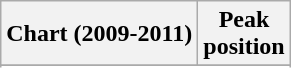<table class="wikitable sortable plainrowheaders" style="text-align:center">
<tr>
<th scope="col">Chart (2009-2011)</th>
<th scope="col">Peak<br> position</th>
</tr>
<tr>
</tr>
<tr>
</tr>
</table>
